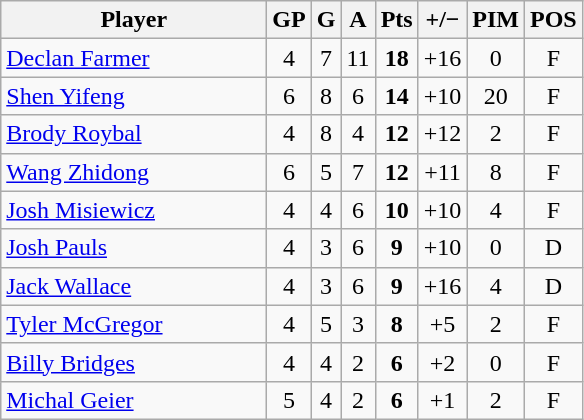<table class="wikitable sortable" style="text-align:center;">
<tr>
<th style="width:170px;">Player</th>
<th>GP</th>
<th>G</th>
<th>A</th>
<th>Pts</th>
<th>+/−</th>
<th>PIM</th>
<th>POS</th>
</tr>
<tr>
<td align=left> <a href='#'>Declan Farmer</a></td>
<td>4</td>
<td>7</td>
<td>11</td>
<td><strong>18</strong></td>
<td>+16</td>
<td>0</td>
<td>F</td>
</tr>
<tr>
<td align=left> <a href='#'>Shen Yifeng</a></td>
<td>6</td>
<td>8</td>
<td>6</td>
<td><strong>14</strong></td>
<td>+10</td>
<td>20</td>
<td>F</td>
</tr>
<tr>
<td align=left> <a href='#'>Brody Roybal</a></td>
<td>4</td>
<td>8</td>
<td>4</td>
<td><strong>12</strong></td>
<td>+12</td>
<td>2</td>
<td>F</td>
</tr>
<tr>
<td align=left> <a href='#'>Wang Zhidong</a></td>
<td>6</td>
<td>5</td>
<td>7</td>
<td><strong>12</strong></td>
<td>+11</td>
<td>8</td>
<td>F</td>
</tr>
<tr>
<td align=left> <a href='#'>Josh Misiewicz</a></td>
<td>4</td>
<td>4</td>
<td>6</td>
<td><strong>10</strong></td>
<td>+10</td>
<td>4</td>
<td>F</td>
</tr>
<tr>
<td align=left> <a href='#'>Josh Pauls</a></td>
<td>4</td>
<td>3</td>
<td>6</td>
<td><strong>9</strong></td>
<td>+10</td>
<td>0</td>
<td>D</td>
</tr>
<tr>
<td align=left> <a href='#'>Jack Wallace</a></td>
<td>4</td>
<td>3</td>
<td>6</td>
<td><strong>9</strong></td>
<td>+16</td>
<td>4</td>
<td>D</td>
</tr>
<tr>
<td align=left> <a href='#'>Tyler McGregor</a></td>
<td>4</td>
<td>5</td>
<td>3</td>
<td><strong>8</strong></td>
<td>+5</td>
<td>2</td>
<td>F</td>
</tr>
<tr>
<td align=left> <a href='#'>Billy Bridges</a></td>
<td>4</td>
<td>4</td>
<td>2</td>
<td><strong>6</strong></td>
<td>+2</td>
<td>0</td>
<td>F</td>
</tr>
<tr>
<td align=left> <a href='#'>Michal Geier</a></td>
<td>5</td>
<td>4</td>
<td>2</td>
<td><strong>6</strong></td>
<td>+1</td>
<td>2</td>
<td>F</td>
</tr>
</table>
